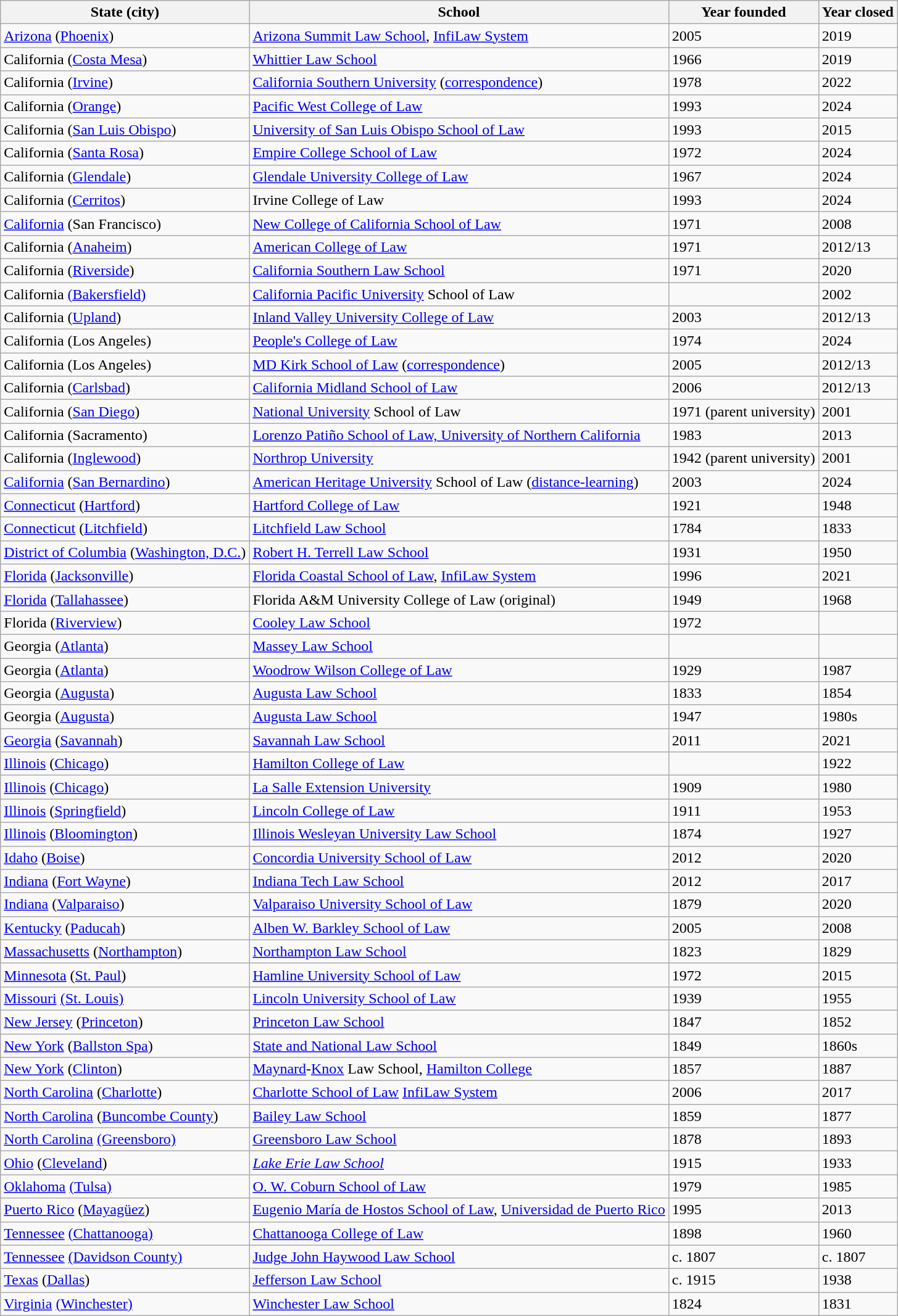<table class="wikitable sortable">
<tr>
<th>State (city)</th>
<th>School</th>
<th>Year founded</th>
<th>Year closed</th>
</tr>
<tr>
<td><a href='#'>Arizona</a> (<a href='#'>Phoenix</a>)</td>
<td><a href='#'>Arizona Summit Law School</a>, <a href='#'>InfiLaw System</a></td>
<td>2005</td>
<td>2019</td>
</tr>
<tr>
<td>California (<a href='#'>Costa Mesa</a>)</td>
<td><a href='#'>Whittier Law School</a></td>
<td>1966</td>
<td>2019</td>
</tr>
<tr>
<td>California (<a href='#'>Irvine</a>)</td>
<td><a href='#'>California Southern University</a> (<a href='#'>correspondence</a>)</td>
<td>1978</td>
<td>2022</td>
</tr>
<tr>
<td>California (<a href='#'>Orange</a>)</td>
<td><a href='#'>Pacific West College of Law</a></td>
<td>1993</td>
<td>2024</td>
</tr>
<tr>
<td>California (<a href='#'>San Luis Obispo</a>)</td>
<td><a href='#'>University of San Luis Obispo School of Law</a></td>
<td>1993</td>
<td>2015</td>
</tr>
<tr>
<td>California (<a href='#'>Santa Rosa</a>)</td>
<td><a href='#'>Empire College School of Law</a></td>
<td>1972</td>
<td>2024</td>
</tr>
<tr>
<td>California (<a href='#'>Glendale</a>)</td>
<td><a href='#'>Glendale University College of Law</a></td>
<td>1967</td>
<td>2024</td>
</tr>
<tr>
<td>California (<a href='#'>Cerritos</a>)</td>
<td>Irvine College of Law</td>
<td>1993</td>
<td>2024</td>
</tr>
<tr>
<td><a href='#'>California</a> (San Francisco)</td>
<td><a href='#'>New College of California School of Law</a></td>
<td>1971</td>
<td>2008</td>
</tr>
<tr>
<td>California (<a href='#'>Anaheim</a>)</td>
<td><a href='#'>American College of Law</a></td>
<td>1971</td>
<td>2012/13</td>
</tr>
<tr>
<td>California (<a href='#'>Riverside</a>)</td>
<td><a href='#'>California Southern Law School</a></td>
<td>1971</td>
<td>2020</td>
</tr>
<tr>
<td>California <a href='#'>(Bakersfield)</a></td>
<td><a href='#'>California Pacific University</a> School of Law</td>
<td></td>
<td>2002</td>
</tr>
<tr>
<td>California (<a href='#'>Upland</a>)</td>
<td><a href='#'>Inland Valley University College of Law</a></td>
<td>2003</td>
<td>2012/13</td>
</tr>
<tr>
<td>California (Los Angeles)</td>
<td><a href='#'>People's College of Law</a></td>
<td>1974</td>
<td>2024</td>
</tr>
<tr>
<td>California (Los Angeles)</td>
<td><a href='#'>MD Kirk School of Law</a> (<a href='#'>correspondence</a>)</td>
<td>2005</td>
<td>2012/13</td>
</tr>
<tr>
<td>California (<a href='#'>Carlsbad</a>)</td>
<td><a href='#'>California Midland School of Law</a></td>
<td>2006</td>
<td>2012/13</td>
</tr>
<tr>
<td>California (<a href='#'>San Diego</a>)</td>
<td><a href='#'>National University</a> School of Law</td>
<td>1971 (parent university)</td>
<td>2001</td>
</tr>
<tr>
<td>California (Sacramento)</td>
<td><a href='#'>Lorenzo Patiño School of Law, University of Northern California</a></td>
<td>1983</td>
<td>2013</td>
</tr>
<tr>
<td>California (<a href='#'>Inglewood</a>)</td>
<td><a href='#'>Northrop University</a></td>
<td>1942 (parent university)</td>
<td>2001</td>
</tr>
<tr>
<td><a href='#'>California</a> (<a href='#'>San Bernardino</a>)</td>
<td><a href='#'>American Heritage University</a> School of Law (<a href='#'>distance-learning</a>)</td>
<td>2003</td>
<td>2024</td>
</tr>
<tr>
<td><a href='#'>Connecticut</a> (<a href='#'>Hartford</a>)</td>
<td><a href='#'>Hartford College of Law</a></td>
<td>1921</td>
<td>1948</td>
</tr>
<tr>
<td><a href='#'>Connecticut</a> (<a href='#'>Litchfield</a>)</td>
<td><a href='#'>Litchfield Law School</a></td>
<td>1784</td>
<td>1833</td>
</tr>
<tr>
<td><a href='#'>District of Columbia</a> (<a href='#'>Washington, D.C.</a>)</td>
<td><a href='#'>Robert H. Terrell Law School</a></td>
<td>1931</td>
<td>1950</td>
</tr>
<tr>
<td><a href='#'>Florida</a> (<a href='#'>Jacksonville</a>)</td>
<td><a href='#'>Florida Coastal School of Law</a>, <a href='#'>InfiLaw System</a></td>
<td>1996</td>
<td>2021</td>
</tr>
<tr>
<td><a href='#'>Florida</a> (<a href='#'>Tallahassee</a>)</td>
<td>Florida A&M University College of Law (original)</td>
<td>1949</td>
<td>1968</td>
</tr>
<tr>
<td>Florida (<a href='#'>Riverview</a>)</td>
<td><a href='#'>Cooley Law School</a></td>
<td>1972</td>
<td 2024></td>
</tr>
<tr>
<td>Georgia (<a href='#'>Atlanta</a>)</td>
<td><a href='#'>Massey Law School</a></td>
<td></td>
<td></td>
</tr>
<tr>
<td>Georgia (<a href='#'>Atlanta</a>)</td>
<td><a href='#'>Woodrow Wilson College of Law</a></td>
<td>1929</td>
<td>1987</td>
</tr>
<tr>
<td>Georgia (<a href='#'>Augusta</a>)</td>
<td><a href='#'>Augusta Law School</a></td>
<td>1833</td>
<td>1854</td>
</tr>
<tr>
<td>Georgia (<a href='#'>Augusta</a>)</td>
<td><a href='#'>Augusta Law School</a></td>
<td>1947</td>
<td>1980s</td>
</tr>
<tr>
<td><a href='#'>Georgia</a> (<a href='#'>Savannah</a>)</td>
<td><a href='#'>Savannah Law School</a></td>
<td>2011</td>
<td>2021</td>
</tr>
<tr>
<td><a href='#'>Illinois</a> (<a href='#'>Chicago</a>)</td>
<td><a href='#'>Hamilton College of Law</a></td>
<td></td>
<td>1922</td>
</tr>
<tr>
<td><a href='#'>Illinois</a> (<a href='#'>Chicago</a>)</td>
<td><a href='#'>La Salle Extension University</a></td>
<td>1909</td>
<td>1980</td>
</tr>
<tr>
<td><a href='#'>Illinois</a> (<a href='#'>Springfield</a>)</td>
<td><a href='#'>Lincoln College of Law</a></td>
<td>1911</td>
<td>1953</td>
</tr>
<tr>
<td><a href='#'>Illinois</a> (<a href='#'>Bloomington</a>)</td>
<td><a href='#'>Illinois Wesleyan University Law School</a></td>
<td>1874</td>
<td>1927</td>
</tr>
<tr>
<td><a href='#'>Idaho</a> (<a href='#'>Boise</a>)</td>
<td><a href='#'>Concordia University School of Law</a></td>
<td>2012</td>
<td>2020</td>
</tr>
<tr>
<td><a href='#'>Indiana</a> (<a href='#'>Fort Wayne</a>)</td>
<td><a href='#'>Indiana Tech Law School</a></td>
<td>2012</td>
<td>2017</td>
</tr>
<tr>
<td><a href='#'>Indiana</a> (<a href='#'>Valparaiso</a>)</td>
<td><a href='#'>Valparaiso University School of Law</a></td>
<td>1879</td>
<td>2020</td>
</tr>
<tr>
<td><a href='#'>Kentucky</a> (<a href='#'>Paducah</a>)</td>
<td><a href='#'>Alben W. Barkley School of Law</a></td>
<td>2005</td>
<td>2008</td>
</tr>
<tr>
<td><a href='#'>Massachusetts</a> (<a href='#'>Northampton</a>)</td>
<td><a href='#'>Northampton Law School</a></td>
<td>1823</td>
<td>1829</td>
</tr>
<tr>
<td><a href='#'>Minnesota</a> (<a href='#'>St. Paul</a>)</td>
<td><a href='#'>Hamline University School of Law</a></td>
<td>1972</td>
<td>2015</td>
</tr>
<tr>
<td><a href='#'>Missouri</a> <a href='#'>(St. Louis)</a></td>
<td><a href='#'>Lincoln University School of Law</a></td>
<td>1939</td>
<td>1955</td>
</tr>
<tr>
<td><a href='#'>New Jersey</a> (<a href='#'>Princeton</a>)</td>
<td><a href='#'>Princeton Law School</a></td>
<td>1847</td>
<td>1852</td>
</tr>
<tr>
<td><a href='#'>New York</a> (<a href='#'>Ballston Spa</a>)</td>
<td><a href='#'>State and National Law School</a></td>
<td>1849</td>
<td>1860s</td>
</tr>
<tr>
<td><a href='#'>New York</a> (<a href='#'>Clinton</a>)</td>
<td><a href='#'>Maynard</a>-<a href='#'>Knox</a> Law School, <a href='#'>Hamilton College</a></td>
<td>1857</td>
<td>1887</td>
</tr>
<tr>
<td><a href='#'>North Carolina</a> (<a href='#'>Charlotte</a>)</td>
<td><a href='#'>Charlotte School of Law</a> <a href='#'>InfiLaw System</a></td>
<td>2006</td>
<td>2017</td>
</tr>
<tr>
<td><a href='#'>North Carolina</a> (<a href='#'>Buncombe County</a>)</td>
<td><a href='#'>Bailey Law School</a></td>
<td>1859</td>
<td>1877</td>
</tr>
<tr>
<td><a href='#'>North Carolina</a> <a href='#'>(Greensboro)</a></td>
<td><a href='#'>Greensboro Law School</a></td>
<td>1878</td>
<td>1893</td>
</tr>
<tr>
<td><a href='#'>Ohio</a> (<a href='#'>Cleveland</a>)</td>
<td><em><a href='#'>Lake Erie Law School</a></em></td>
<td>1915</td>
<td>1933</td>
</tr>
<tr>
<td><a href='#'>Oklahoma</a> <a href='#'>(Tulsa)</a></td>
<td><a href='#'>O. W. Coburn School of Law</a></td>
<td>1979</td>
<td>1985</td>
</tr>
<tr>
<td><a href='#'>Puerto Rico</a> (<a href='#'>Mayagüez</a>)</td>
<td><a href='#'>Eugenio María de Hostos School of Law</a>, <a href='#'>Universidad de Puerto Rico</a></td>
<td>1995</td>
<td>2013</td>
</tr>
<tr>
<td><a href='#'>Tennessee</a> <a href='#'>(Chattanooga)</a></td>
<td><a href='#'>Chattanooga College of Law</a></td>
<td>1898</td>
<td>1960</td>
</tr>
<tr>
<td><a href='#'>Tennessee</a> <a href='#'>(Davidson County)</a></td>
<td><a href='#'>Judge John Haywood Law School</a></td>
<td>c. 1807</td>
<td>c. 1807</td>
</tr>
<tr>
<td><a href='#'>Texas</a> (<a href='#'>Dallas</a>)</td>
<td><a href='#'>Jefferson Law School</a></td>
<td>c. 1915</td>
<td>1938</td>
</tr>
<tr>
<td><a href='#'>Virginia</a> <a href='#'>(Winchester)</a></td>
<td><a href='#'>Winchester Law School</a></td>
<td>1824</td>
<td>1831</td>
</tr>
</table>
